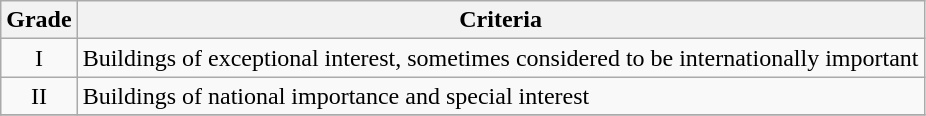<table class="wikitable" border="1">
<tr>
<th>Grade</th>
<th>Criteria</th>
</tr>
<tr>
<td align="center" >I</td>
<td>Buildings of exceptional interest, sometimes considered to be internationally important</td>
</tr>
<tr>
<td align="center" >II</td>
<td>Buildings of national importance and special interest</td>
</tr>
<tr>
</tr>
</table>
